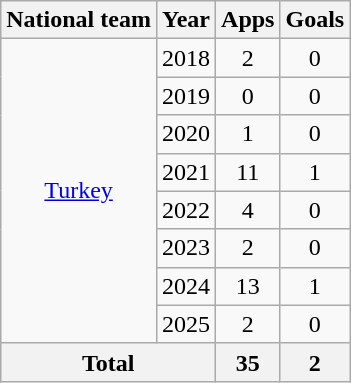<table class="wikitable" style="text-align:center">
<tr>
<th>National team</th>
<th>Year</th>
<th>Apps</th>
<th>Goals</th>
</tr>
<tr>
<td rowspan="8"><a href='#'>Turkey</a></td>
<td>2018</td>
<td>2</td>
<td>0</td>
</tr>
<tr>
<td>2019</td>
<td>0</td>
<td>0</td>
</tr>
<tr>
<td>2020</td>
<td>1</td>
<td>0</td>
</tr>
<tr>
<td>2021</td>
<td>11</td>
<td>1</td>
</tr>
<tr>
<td>2022</td>
<td>4</td>
<td>0</td>
</tr>
<tr>
<td>2023</td>
<td>2</td>
<td>0</td>
</tr>
<tr>
<td>2024</td>
<td>13</td>
<td>1</td>
</tr>
<tr>
<td>2025</td>
<td>2</td>
<td>0</td>
</tr>
<tr>
<th colspan="2">Total</th>
<th>35</th>
<th>2</th>
</tr>
</table>
